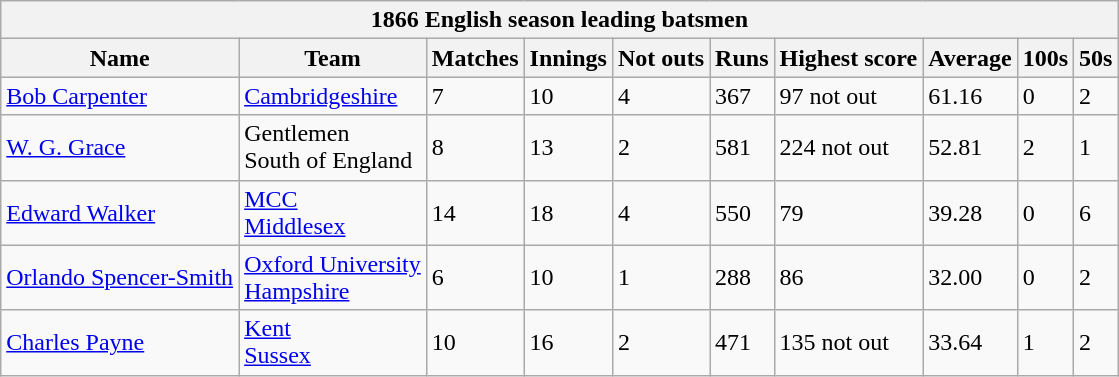<table class="wikitable">
<tr>
<th bgcolor="#efefef" colspan="10">1866 English season leading batsmen</th>
</tr>
<tr bgcolor="#efefef">
<th>Name</th>
<th>Team</th>
<th>Matches</th>
<th>Innings</th>
<th>Not outs</th>
<th>Runs</th>
<th>Highest score</th>
<th>Average</th>
<th>100s</th>
<th>50s</th>
</tr>
<tr>
<td><a href='#'>Bob Carpenter</a></td>
<td><a href='#'>Cambridgeshire</a></td>
<td>7</td>
<td>10</td>
<td>4</td>
<td>367</td>
<td>97 not out</td>
<td>61.16</td>
<td>0</td>
<td>2</td>
</tr>
<tr>
<td><a href='#'>W. G. Grace</a></td>
<td>Gentlemen<br>South of England</td>
<td>8</td>
<td>13</td>
<td>2</td>
<td>581</td>
<td>224 not out</td>
<td>52.81</td>
<td>2</td>
<td>1</td>
</tr>
<tr>
<td><a href='#'>Edward Walker</a></td>
<td><a href='#'>MCC</a><br><a href='#'>Middlesex</a></td>
<td>14</td>
<td>18</td>
<td>4</td>
<td>550</td>
<td>79</td>
<td>39.28</td>
<td>0</td>
<td>6</td>
</tr>
<tr>
<td><a href='#'>Orlando Spencer-Smith</a></td>
<td><a href='#'>Oxford University</a><br><a href='#'>Hampshire</a></td>
<td>6</td>
<td>10</td>
<td>1</td>
<td>288</td>
<td>86</td>
<td>32.00</td>
<td>0</td>
<td>2</td>
</tr>
<tr>
<td><a href='#'>Charles Payne</a></td>
<td><a href='#'>Kent</a><br><a href='#'>Sussex</a></td>
<td>10</td>
<td>16</td>
<td>2</td>
<td>471</td>
<td>135 not out</td>
<td>33.64</td>
<td>1</td>
<td>2</td>
</tr>
</table>
